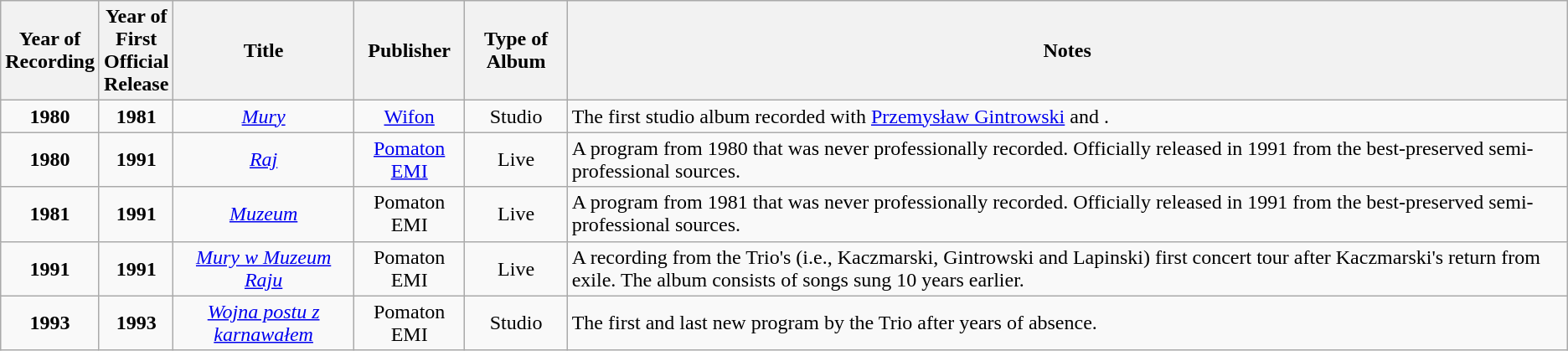<table class="wikitable">
<tr>
<th width="30" style="text-align:center">Year of Recording</th>
<th width="30" style="text-align:center">Year of First Official Release</th>
<th width="170" style="text-align:center">Title</th>
<th width="90" style="text-align:center">Publisher</th>
<th width="90" style="text-align:center">Type of Album</th>
<th width="1200" style="text-align:center">Notes</th>
</tr>
<tr>
<td style="text-align:center"><strong>1980</strong></td>
<td style="text-align:center"><strong>1981</strong></td>
<td style="text-align:center"><em><a href='#'>Mury</a></em></td>
<td style="text-align:center"><a href='#'>Wifon</a></td>
<td style="text-align:center">Studio</td>
<td>The first studio album recorded with <a href='#'>Przemysław Gintrowski</a> and .</td>
</tr>
<tr>
<td style="text-align:center"><strong>1980</strong></td>
<td style="text-align:center"><strong>1991</strong></td>
<td style="text-align:center"><em><a href='#'>Raj</a></em></td>
<td style="text-align:center"><a href='#'>Pomaton EMI</a></td>
<td style="text-align:center">Live</td>
<td>A program from 1980 that was never professionally recorded. Officially released in 1991 from the best-preserved semi-professional sources.</td>
</tr>
<tr>
<td style="text-align:center"><strong>1981</strong></td>
<td style="text-align:center"><strong>1991</strong></td>
<td style="text-align:center"><em><a href='#'>Muzeum</a></em></td>
<td style="text-align:center">Pomaton EMI</td>
<td style="text-align:center">Live</td>
<td>A program from 1981 that was never professionally recorded. Officially released in 1991 from the best-preserved semi-professional sources.</td>
</tr>
<tr>
<td style="text-align:center"><strong>1991</strong></td>
<td style="text-align:center"><strong>1991</strong></td>
<td style="text-align:center"><em><a href='#'>Mury w Muzeum Raju</a></em></td>
<td style="text-align:center">Pomaton EMI</td>
<td style="text-align:center">Live</td>
<td>A recording from the Trio's (i.e., Kaczmarski, Gintrowski and Lapinski) first concert tour after Kaczmarski's return from exile. The album consists of songs sung 10 years earlier.</td>
</tr>
<tr>
<td style="text-align:center"><strong>1993</strong></td>
<td style="text-align:center"><strong>1993</strong></td>
<td style="text-align:center"><em><a href='#'>Wojna postu z karnawałem</a></em></td>
<td style="text-align:center">Pomaton EMI</td>
<td style="text-align:center">Studio</td>
<td>The first and last new program by the Trio after years of absence.</td>
</tr>
</table>
